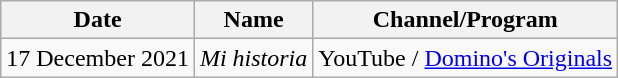<table class="wikitable">
<tr>
<th>Date</th>
<th>Name</th>
<th>Channel/Program</th>
</tr>
<tr>
<td>17 December 2021</td>
<td><em>Mi historia</em></td>
<td>YouTube / <a href='#'>Domino's Originals</a></td>
</tr>
</table>
